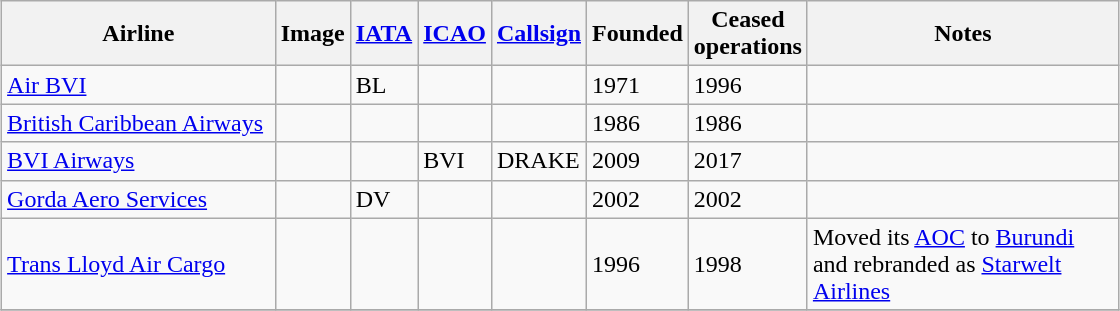<table class="wikitable sortable" style="border-collapse:collapse; margin:auto;" border="1" cellpadding="3">
<tr valign="middle">
<th style="width:175px;">Airline</th>
<th>Image</th>
<th><a href='#'>IATA</a></th>
<th><a href='#'>ICAO</a></th>
<th><a href='#'>Callsign</a></th>
<th>Founded</th>
<th>Ceased<br>operations</th>
<th style="width:200px;">Notes</th>
</tr>
<tr>
<td><a href='#'>Air BVI</a></td>
<td></td>
<td>BL</td>
<td></td>
<td></td>
<td>1971</td>
<td>1996</td>
<td></td>
</tr>
<tr>
<td><a href='#'>British Caribbean Airways</a></td>
<td></td>
<td></td>
<td></td>
<td></td>
<td>1986</td>
<td>1986</td>
<td></td>
</tr>
<tr>
<td><a href='#'>BVI Airways</a></td>
<td></td>
<td></td>
<td>BVI</td>
<td>DRAKE</td>
<td>2009</td>
<td>2017</td>
<td></td>
</tr>
<tr>
<td><a href='#'>Gorda Aero Services</a></td>
<td></td>
<td>DV</td>
<td></td>
<td></td>
<td>2002</td>
<td>2002</td>
<td></td>
</tr>
<tr>
<td><a href='#'>Trans Lloyd Air Cargo</a></td>
<td></td>
<td></td>
<td></td>
<td></td>
<td>1996</td>
<td>1998</td>
<td>Moved its <a href='#'>AOC</a> to <a href='#'>Burundi</a> and rebranded as <a href='#'>Starwelt Airlines</a></td>
</tr>
<tr>
</tr>
</table>
